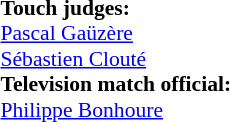<table width=100% style="font-size: 90%">
<tr>
<td><br><strong>Touch judges:</strong>
<br><a href='#'>Pascal Gaüzère</a>
<br><a href='#'>Sébastien Clouté</a>
<br><strong>Television match official:</strong>
<br><a href='#'>Philippe Bonhoure</a></td>
</tr>
</table>
